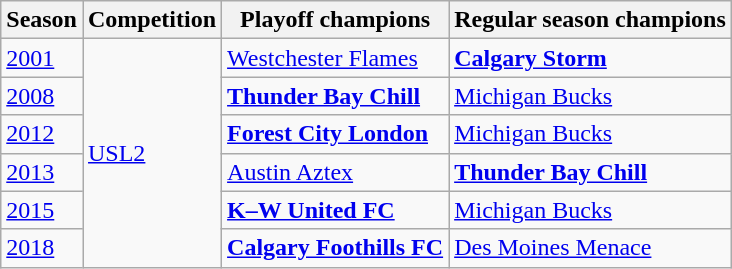<table class="wikitable">
<tr>
<th>Season</th>
<th>Competition</th>
<th>Playoff champions</th>
<th>Regular season champions</th>
</tr>
<tr>
<td><a href='#'>2001</a></td>
<td rowspan=6><a href='#'>USL2</a></td>
<td><a href='#'>Westchester Flames</a></td>
<td><strong><a href='#'>Calgary Storm</a></strong></td>
</tr>
<tr>
<td><a href='#'>2008</a></td>
<td><strong><a href='#'>Thunder Bay Chill</a></strong></td>
<td><a href='#'>Michigan Bucks</a></td>
</tr>
<tr>
<td><a href='#'>2012</a></td>
<td><strong><a href='#'>Forest City London</a></strong></td>
<td><a href='#'>Michigan Bucks</a></td>
</tr>
<tr>
<td><a href='#'>2013</a></td>
<td><a href='#'>Austin Aztex</a></td>
<td><strong><a href='#'>Thunder Bay Chill</a></strong></td>
</tr>
<tr>
<td><a href='#'>2015</a></td>
<td><strong><a href='#'>K–W United FC</a></strong></td>
<td><a href='#'>Michigan Bucks</a></td>
</tr>
<tr>
<td><a href='#'>2018</a></td>
<td><strong><a href='#'>Calgary Foothills FC</a></strong></td>
<td><a href='#'>Des Moines Menace</a></td>
</tr>
</table>
